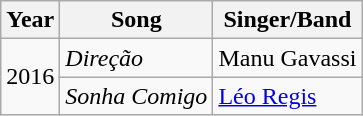<table class="wikitable">
<tr>
<th>Year</th>
<th>Song</th>
<th>Singer/Band</th>
</tr>
<tr>
<td rowspan=2>2016</td>
<td><em>Direção</em></td>
<td>Manu Gavassi</td>
</tr>
<tr>
<td><em>Sonha Comigo</em></td>
<td><a href='#'>Léo Regis</a></td>
</tr>
</table>
